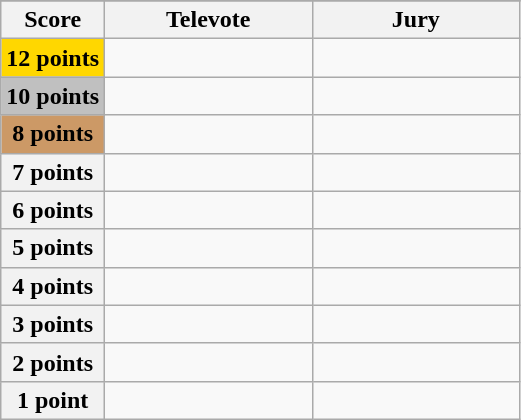<table class="wikitable">
<tr>
</tr>
<tr>
<th scope="col" width="20%">Score</th>
<th scope="col" width="40%">Televote</th>
<th scope="col" width="40%">Jury</th>
</tr>
<tr>
<th scope="row" style="background:gold">12 points</th>
<td></td>
<td></td>
</tr>
<tr>
<th scope="row" style="background:silver">10 points</th>
<td></td>
<td></td>
</tr>
<tr>
<th scope="row" style="background:#CC9966">8 points</th>
<td></td>
<td></td>
</tr>
<tr>
<th scope="row">7 points</th>
<td></td>
<td></td>
</tr>
<tr>
<th scope="row">6 points</th>
<td></td>
<td></td>
</tr>
<tr>
<th scope="row">5 points</th>
<td></td>
<td></td>
</tr>
<tr>
<th scope="row">4 points</th>
<td></td>
<td></td>
</tr>
<tr>
<th scope="row">3 points</th>
<td></td>
<td></td>
</tr>
<tr>
<th scope="row">2 points</th>
<td></td>
<td></td>
</tr>
<tr>
<th scope="row">1 point</th>
<td></td>
<td></td>
</tr>
</table>
